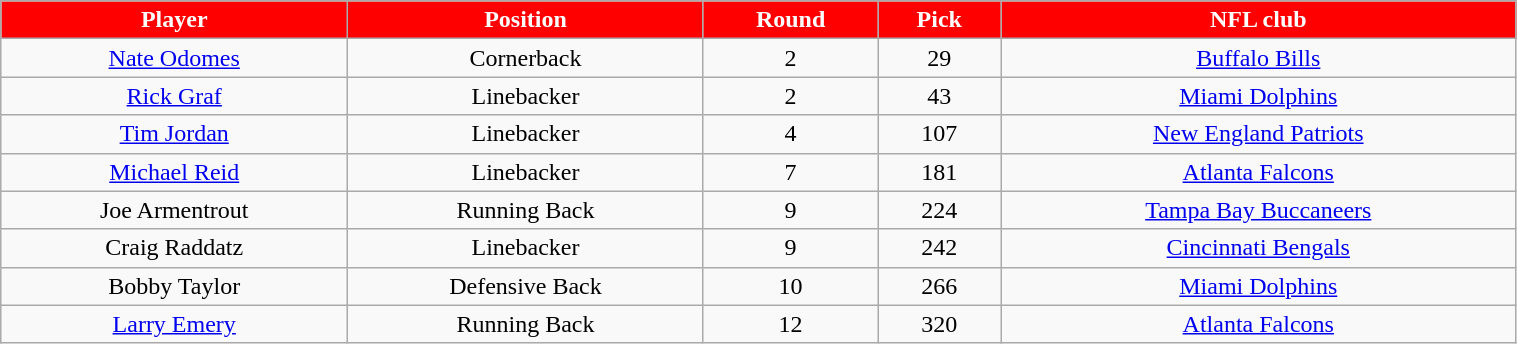<table class="wikitable" style="width:80%;">
<tr style="text-align:center; background:red; color:#fff;">
<td><strong>Player</strong></td>
<td><strong>Position</strong></td>
<td><strong>Round</strong></td>
<td><strong>Pick</strong></td>
<td><strong>NFL club</strong></td>
</tr>
<tr style="text-align:center;" bgcolor="">
<td><a href='#'>Nate Odomes</a></td>
<td>Cornerback</td>
<td>2</td>
<td>29</td>
<td><a href='#'>Buffalo Bills</a></td>
</tr>
<tr style="text-align:center;" bgcolor="">
<td><a href='#'>Rick Graf</a></td>
<td>Linebacker</td>
<td>2</td>
<td>43</td>
<td><a href='#'>Miami Dolphins</a></td>
</tr>
<tr style="text-align:center;" bgcolor="">
<td><a href='#'>Tim Jordan</a></td>
<td>Linebacker</td>
<td>4</td>
<td>107</td>
<td><a href='#'>New England Patriots</a></td>
</tr>
<tr style="text-align:center;" bgcolor="">
<td><a href='#'>Michael Reid</a></td>
<td>Linebacker</td>
<td>7</td>
<td>181</td>
<td><a href='#'>Atlanta Falcons</a></td>
</tr>
<tr style="text-align:center;" bgcolor="">
<td>Joe Armentrout</td>
<td>Running Back</td>
<td>9</td>
<td>224</td>
<td><a href='#'>Tampa Bay Buccaneers</a></td>
</tr>
<tr style="text-align:center;" bgcolor="">
<td>Craig Raddatz</td>
<td>Linebacker</td>
<td>9</td>
<td>242</td>
<td><a href='#'>Cincinnati Bengals</a></td>
</tr>
<tr style="text-align:center;" bgcolor="">
<td>Bobby Taylor</td>
<td>Defensive Back</td>
<td>10</td>
<td>266</td>
<td><a href='#'>Miami Dolphins</a></td>
</tr>
<tr style="text-align:center;" bgcolor="">
<td><a href='#'>Larry Emery</a></td>
<td>Running Back</td>
<td>12</td>
<td>320</td>
<td><a href='#'>Atlanta Falcons</a></td>
</tr>
</table>
